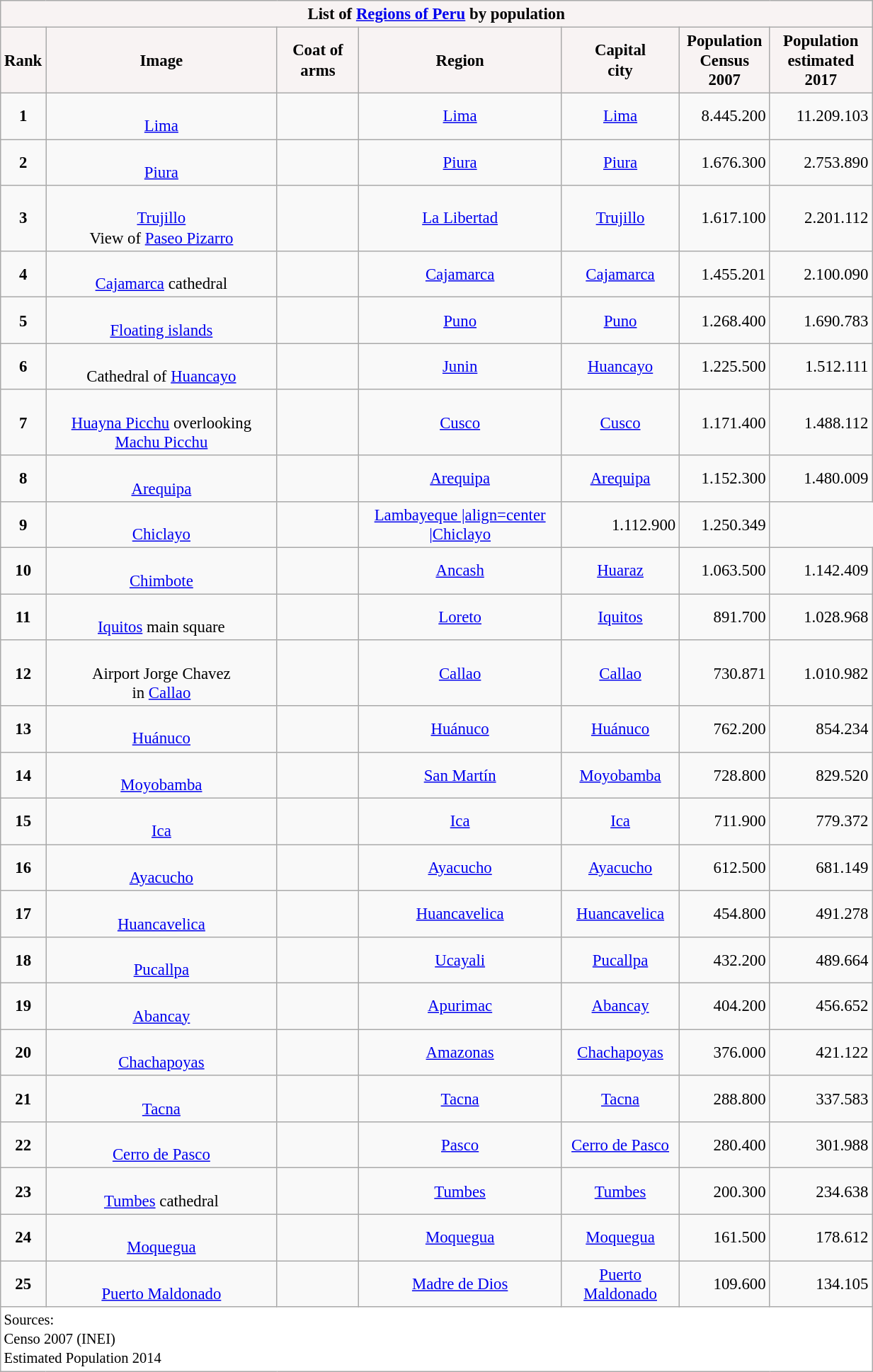<table class="wikitable" align="center"  style="font-size:95%;width:65%;border:0px;text-align:center;line-height:120%">
<tr ---->
<td colspan="9" align="center" bgcolor="#F8F3F3"><strong>List of <a href='#'>Regions of Peru</a> by population</strong></td>
</tr>
<tr ---->
<td align="center" bgcolor="#F8F3F3"><strong>Rank</strong></td>
<td align="center" bgcolor="#F8F3F3"><strong>Image</strong></td>
<td align="center" bgcolor="#F8F3F3"><strong>Coat of arms</strong></td>
<td align="center" bgcolor="#F8F3F3"><strong>Region</strong></td>
<td align="center" bgcolor="#F8F3F3"><strong>Capital <br> city</strong></td>
<td align="center" bgcolor="#F8F3F3"><strong>Population<br>Census 2007</strong></td>
<td align="center" bgcolor="#F8F3F3"><strong>Population <br>estimated 2017</strong></td>
</tr>
<tr ---->
<td align=center><strong>1</strong></td>
<td align=center><br><a href='#'>Lima</a></td>
<td align=center></td>
<td align=center><a href='#'>Lima</a></td>
<td align=center><a href='#'>Lima</a></td>
<td align=right>8.445.200</td>
<td align=right>11.209.103</td>
</tr>
<tr ---->
<td align=center><strong>2</strong></td>
<td align=center><br><a href='#'>Piura</a></td>
<td align=center></td>
<td align=center><a href='#'>Piura</a></td>
<td align=center><a href='#'>Piura</a></td>
<td align=right>1.676.300</td>
<td align=right>2.753.890</td>
</tr>
<tr ---->
<td align=center><strong>3</strong></td>
<td align=center><br><a href='#'>Trujillo</a><br> View of <a href='#'>Paseo Pizarro</a></td>
<td align=center></td>
<td align=center><a href='#'>La Libertad</a></td>
<td align=center><a href='#'>Trujillo</a></td>
<td align=right>1.617.100</td>
<td align=right>2.201.112</td>
</tr>
<tr ---->
<td align=center><strong>4</strong></td>
<td align=center><br><a href='#'>Cajamarca</a> cathedral</td>
<td align=center></td>
<td align=center><a href='#'>Cajamarca</a></td>
<td align=center><a href='#'>Cajamarca</a></td>
<td align=right>1.455.201</td>
<td align=right>2.100.090</td>
</tr>
<tr ---->
<td align=center><strong>5</strong></td>
<td align=center><br><a href='#'>Floating islands</a></td>
<td align=center></td>
<td align=center><a href='#'>Puno</a></td>
<td align=center><a href='#'>Puno</a></td>
<td align=right>1.268.400</td>
<td align=right>1.690.783</td>
</tr>
<tr ---->
<td align=center><strong>6</strong></td>
<td align=center><br>Cathedral of <a href='#'>Huancayo</a></td>
<td align=center></td>
<td align=center><a href='#'>Junin</a></td>
<td align=center><a href='#'>Huancayo</a></td>
<td align=right>1.225.500</td>
<td align=right>1.512.111</td>
</tr>
<tr ---->
<td align=center><strong>7</strong></td>
<td align=center><br><a href='#'>Huayna Picchu</a> overlooking <a href='#'>Machu Picchu</a></td>
<td align=center></td>
<td align=center><a href='#'>Cusco</a></td>
<td align=center><a href='#'>Cusco</a></td>
<td align=right>1.171.400</td>
<td align=right>1.488.112</td>
</tr>
<tr ---->
<td align=center><strong>8</strong></td>
<td align=center><br><a href='#'>Arequipa</a></td>
<td align=center></td>
<td align=center><a href='#'>Arequipa</a></td>
<td align=center><a href='#'>Arequipa</a></td>
<td align=right>1.152.300</td>
<td align=right>1.480.009</td>
</tr>
<tr ---->
<td align=center><strong>9</strong></td>
<td align=center><br><a href='#'>Chiclayo</a></td>
<td align=center></td>
<td align=center><a href='#'>Lambayeque
|align=center |</a><a href='#'>Chiclayo</a></td>
<td align=right>1.112.900</td>
<td align=right>1.250.349</td>
</tr>
<tr ---->
<td align=center><strong>10</strong></td>
<td align=center><br><a href='#'>Chimbote</a></td>
<td align=center></td>
<td align=center><a href='#'>Ancash</a></td>
<td align=center><a href='#'>Huaraz</a></td>
<td align=right>1.063.500</td>
<td align=right>1.142.409</td>
</tr>
<tr ---->
<td align=center><strong>11</strong></td>
<td align=center><br><a href='#'>Iquitos</a> main square</td>
<td align=center></td>
<td align=center><a href='#'>Loreto</a></td>
<td align=center><a href='#'>Iquitos</a></td>
<td align=right>891.700</td>
<td align=right>1.028.968</td>
</tr>
<tr ---->
<td align=center><strong>12</strong></td>
<td align=center><br>Airport Jorge Chavez<br> in <a href='#'>Callao</a></td>
<td align=center></td>
<td align=center><a href='#'>Callao</a></td>
<td align=center><a href='#'>Callao</a></td>
<td align=right>730.871</td>
<td align=right>1.010.982</td>
</tr>
<tr ---->
<td align=center><strong>13</strong></td>
<td align=center><br><a href='#'>Huánuco</a></td>
<td align=center></td>
<td align=center><a href='#'>Huánuco</a></td>
<td align=center><a href='#'>Huánuco</a></td>
<td align=right>762.200</td>
<td align=right>854.234</td>
</tr>
<tr ---->
<td align=center><strong>14</strong></td>
<td align=center><br><a href='#'>Moyobamba</a></td>
<td align=center></td>
<td align=center><a href='#'>San Martín</a></td>
<td align=center><a href='#'>Moyobamba</a></td>
<td align=right>728.800</td>
<td align=right>829.520</td>
</tr>
<tr ---->
<td align=center><strong>15</strong></td>
<td align=center><br><a href='#'>Ica</a></td>
<td align=center></td>
<td align=center><a href='#'>Ica</a></td>
<td align=center><a href='#'>Ica</a></td>
<td align=right>711.900</td>
<td align=right>779.372</td>
</tr>
<tr ---->
<td align=center><strong>16</strong></td>
<td align=center><br><a href='#'>Ayacucho</a></td>
<td align=center></td>
<td align=center><a href='#'>Ayacucho</a></td>
<td align=center><a href='#'>Ayacucho</a></td>
<td align=right>612.500</td>
<td align=right>681.149</td>
</tr>
<tr ---->
<td align=center><strong>17</strong></td>
<td align=center><br><a href='#'>Huancavelica</a></td>
<td align=center></td>
<td align=center><a href='#'>Huancavelica</a></td>
<td align=center><a href='#'>Huancavelica</a></td>
<td align=right>454.800</td>
<td align=right>491.278</td>
</tr>
<tr ---->
<td align=center><strong>18</strong></td>
<td align=center><br><a href='#'>Pucallpa</a></td>
<td align=center></td>
<td align=center><a href='#'>Ucayali</a></td>
<td align=center><a href='#'>Pucallpa</a></td>
<td align=right>432.200</td>
<td align=right>489.664</td>
</tr>
<tr ---->
<td align=center><strong>19</strong></td>
<td align=center><br><a href='#'>Abancay</a></td>
<td align=center></td>
<td align=center><a href='#'>Apurimac</a></td>
<td align=center><a href='#'>Abancay</a></td>
<td align=right>404.200</td>
<td align=right>456.652</td>
</tr>
<tr ---->
<td align=center><strong>20</strong></td>
<td align=center><br><a href='#'>Chachapoyas</a></td>
<td align=center></td>
<td align=center><a href='#'>Amazonas</a></td>
<td align=center><a href='#'>Chachapoyas</a></td>
<td align=right>376.000</td>
<td align=right>421.122</td>
</tr>
<tr ---->
<td align=center><strong>21</strong></td>
<td align=center><br><a href='#'>Tacna</a></td>
<td align=center></td>
<td align=center><a href='#'>Tacna</a></td>
<td align=center><a href='#'>Tacna</a></td>
<td align=right>288.800</td>
<td align=right>337.583</td>
</tr>
<tr ---->
<td align=center><strong>22</strong></td>
<td align=center><br><a href='#'>Cerro de Pasco</a></td>
<td align=center></td>
<td align=center><a href='#'>Pasco</a></td>
<td align=center><a href='#'>Cerro de Pasco</a></td>
<td align=right>280.400</td>
<td align=right>301.988</td>
</tr>
<tr ---->
<td align=center><strong>23</strong></td>
<td align=center><br><a href='#'>Tumbes</a> cathedral</td>
<td align=center></td>
<td align=center><a href='#'>Tumbes</a></td>
<td align=center><a href='#'>Tumbes</a></td>
<td align=right>200.300</td>
<td align=right>234.638</td>
</tr>
<tr ---->
<td align=center><strong>24</strong></td>
<td align=center><br><a href='#'>Moquegua</a></td>
<td align=center></td>
<td align=center><a href='#'>Moquegua</a></td>
<td align=center><a href='#'>Moquegua</a></td>
<td align=right>161.500</td>
<td align=right>178.612</td>
</tr>
<tr ---->
<td align=center><strong>25</strong></td>
<td align=center><br><a href='#'>Puerto Maldonado</a></td>
<td align=center></td>
<td align=center><a href='#'>Madre de Dios</a></td>
<td align=center><a href='#'>Puerto Maldonado</a></td>
<td align=right>109.600</td>
<td align=right>134.105</td>
</tr>
<tr ---->
<td colspan="7" style="text-align:left;font-size:90%;" bgcolor="#FFFFFF ">Sources:<br>Censo 2007 (INEI)<br>Estimated Population 2014</td>
</tr>
<tr ---->
</tr>
</table>
